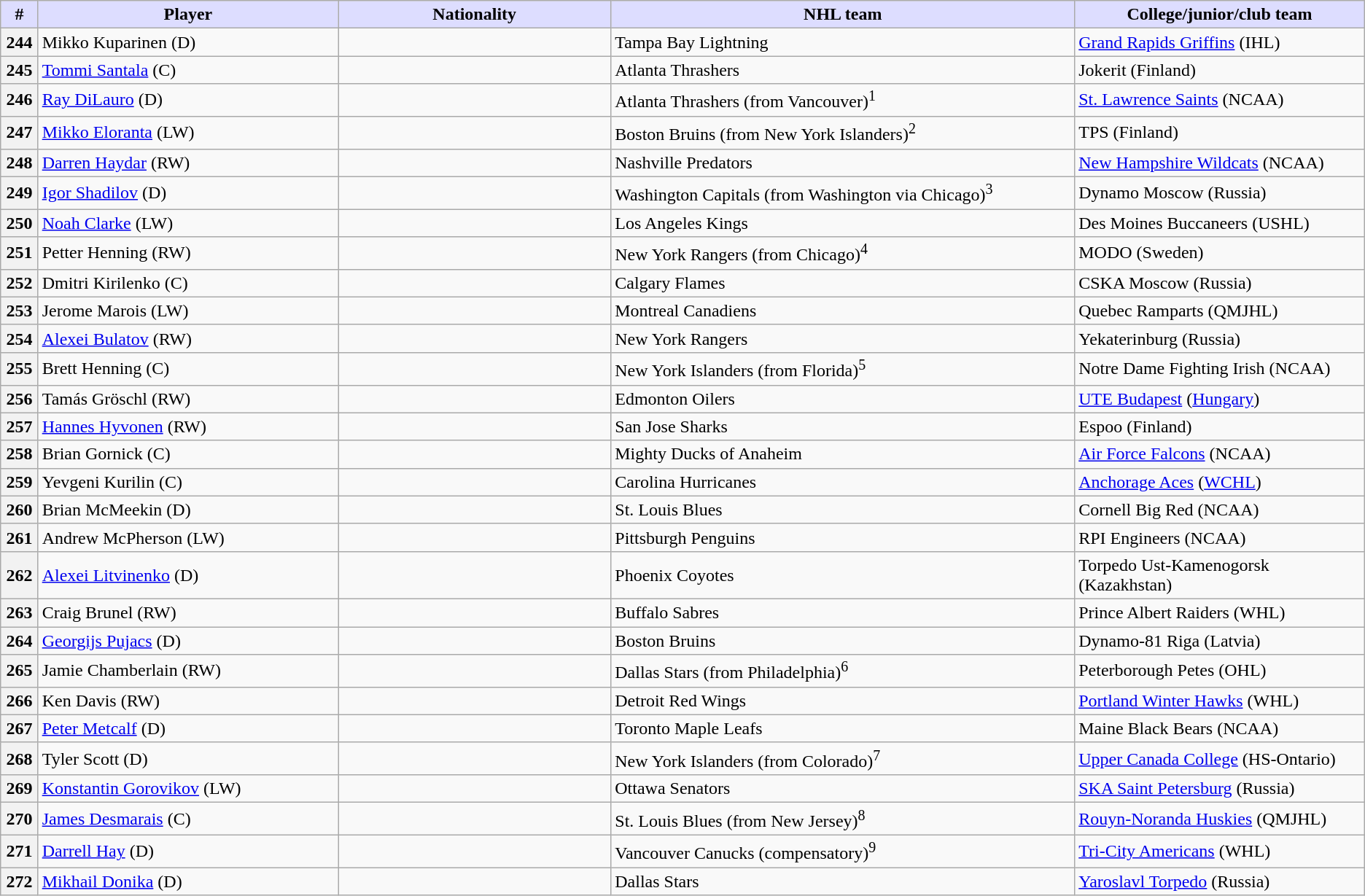<table class="wikitable">
<tr>
<th style="background:#ddf; width:2.75%;">#</th>
<th style="background:#ddf; width:22.0%;">Player</th>
<th style="background:#ddf; width:20.0%;">Nationality</th>
<th style="background:#ddf; width:34.0%;">NHL team</th>
<th style="background:#ddf; width:100.0%;">College/junior/club team</th>
</tr>
<tr>
<th>244</th>
<td>Mikko Kuparinen (D)</td>
<td></td>
<td>Tampa Bay Lightning</td>
<td><a href='#'>Grand Rapids Griffins</a> (IHL)</td>
</tr>
<tr>
<th>245</th>
<td><a href='#'>Tommi Santala</a> (C)</td>
<td></td>
<td>Atlanta Thrashers</td>
<td>Jokerit (Finland)</td>
</tr>
<tr>
<th>246</th>
<td><a href='#'>Ray DiLauro</a> (D)</td>
<td></td>
<td>Atlanta Thrashers (from Vancouver)<sup>1</sup></td>
<td><a href='#'>St. Lawrence Saints</a> (NCAA)</td>
</tr>
<tr>
<th>247</th>
<td><a href='#'>Mikko Eloranta</a> (LW)</td>
<td></td>
<td>Boston Bruins (from New York Islanders)<sup>2</sup></td>
<td>TPS (Finland)</td>
</tr>
<tr>
<th>248</th>
<td><a href='#'>Darren Haydar</a> (RW)</td>
<td></td>
<td>Nashville Predators</td>
<td><a href='#'>New Hampshire Wildcats</a> (NCAA)</td>
</tr>
<tr>
<th>249</th>
<td><a href='#'>Igor Shadilov</a> (D)</td>
<td></td>
<td>Washington Capitals (from Washington via Chicago)<sup>3</sup></td>
<td>Dynamo Moscow (Russia)</td>
</tr>
<tr>
<th>250</th>
<td><a href='#'>Noah Clarke</a> (LW)</td>
<td></td>
<td>Los Angeles Kings</td>
<td>Des Moines Buccaneers (USHL)</td>
</tr>
<tr>
<th>251</th>
<td>Petter Henning (RW)</td>
<td></td>
<td>New York Rangers (from Chicago)<sup>4</sup></td>
<td>MODO (Sweden)</td>
</tr>
<tr>
<th>252</th>
<td>Dmitri Kirilenko (C)</td>
<td></td>
<td>Calgary Flames</td>
<td>CSKA Moscow (Russia)</td>
</tr>
<tr>
<th>253</th>
<td>Jerome Marois (LW)</td>
<td></td>
<td>Montreal Canadiens</td>
<td>Quebec Ramparts (QMJHL)</td>
</tr>
<tr>
<th>254</th>
<td><a href='#'>Alexei Bulatov</a> (RW)</td>
<td></td>
<td>New York Rangers</td>
<td>Yekaterinburg (Russia)</td>
</tr>
<tr>
<th>255</th>
<td>Brett Henning (C)</td>
<td></td>
<td>New York Islanders (from Florida)<sup>5</sup></td>
<td>Notre Dame Fighting Irish (NCAA)</td>
</tr>
<tr>
<th>256</th>
<td>Tamás Gröschl (RW)</td>
<td></td>
<td>Edmonton Oilers</td>
<td><a href='#'>UTE Budapest</a> (<a href='#'>Hungary</a>)</td>
</tr>
<tr>
<th>257</th>
<td><a href='#'>Hannes Hyvonen</a> (RW)</td>
<td></td>
<td>San Jose Sharks</td>
<td>Espoo (Finland)</td>
</tr>
<tr>
<th>258</th>
<td>Brian Gornick (C)</td>
<td></td>
<td>Mighty Ducks of Anaheim</td>
<td><a href='#'>Air Force Falcons</a> (NCAA)</td>
</tr>
<tr>
<th>259</th>
<td>Yevgeni Kurilin (C)</td>
<td></td>
<td>Carolina Hurricanes</td>
<td><a href='#'>Anchorage Aces</a> (<a href='#'>WCHL</a>)</td>
</tr>
<tr>
<th>260</th>
<td>Brian McMeekin (D)</td>
<td></td>
<td>St. Louis Blues</td>
<td>Cornell Big Red (NCAA)</td>
</tr>
<tr>
<th>261</th>
<td>Andrew McPherson (LW)</td>
<td></td>
<td>Pittsburgh Penguins</td>
<td>RPI Engineers (NCAA)</td>
</tr>
<tr>
<th>262</th>
<td><a href='#'>Alexei Litvinenko</a> (D)</td>
<td></td>
<td>Phoenix Coyotes</td>
<td>Torpedo Ust-Kamenogorsk (Kazakhstan)</td>
</tr>
<tr>
<th>263</th>
<td>Craig Brunel (RW)</td>
<td></td>
<td>Buffalo Sabres</td>
<td>Prince Albert Raiders (WHL)</td>
</tr>
<tr>
<th>264</th>
<td><a href='#'>Georgijs Pujacs</a> (D)</td>
<td></td>
<td>Boston Bruins</td>
<td>Dynamo-81 Riga (Latvia)</td>
</tr>
<tr>
<th>265</th>
<td>Jamie Chamberlain (RW)</td>
<td></td>
<td>Dallas Stars (from Philadelphia)<sup>6</sup></td>
<td>Peterborough Petes (OHL)</td>
</tr>
<tr>
<th>266</th>
<td>Ken Davis (RW)</td>
<td></td>
<td>Detroit Red Wings</td>
<td><a href='#'>Portland Winter Hawks</a> (WHL)</td>
</tr>
<tr>
<th>267</th>
<td><a href='#'>Peter Metcalf</a> (D)</td>
<td></td>
<td>Toronto Maple Leafs</td>
<td>Maine Black Bears (NCAA)</td>
</tr>
<tr>
<th>268</th>
<td>Tyler Scott (D)</td>
<td></td>
<td>New York Islanders (from Colorado)<sup>7</sup></td>
<td><a href='#'>Upper Canada College</a> (HS-Ontario)</td>
</tr>
<tr>
<th>269</th>
<td><a href='#'>Konstantin Gorovikov</a> (LW)</td>
<td></td>
<td>Ottawa Senators</td>
<td><a href='#'>SKA Saint Petersburg</a> (Russia)</td>
</tr>
<tr>
<th>270</th>
<td><a href='#'>James Desmarais</a> (C)</td>
<td></td>
<td>St. Louis Blues (from New Jersey)<sup>8</sup></td>
<td><a href='#'>Rouyn-Noranda Huskies</a> (QMJHL)</td>
</tr>
<tr>
<th>271</th>
<td><a href='#'>Darrell Hay</a> (D)</td>
<td></td>
<td>Vancouver Canucks (compensatory)<sup>9</sup></td>
<td><a href='#'>Tri-City Americans</a> (WHL)</td>
</tr>
<tr>
<th>272</th>
<td><a href='#'>Mikhail Donika</a> (D)</td>
<td></td>
<td>Dallas Stars</td>
<td><a href='#'>Yaroslavl Torpedo</a> (Russia)</td>
</tr>
</table>
